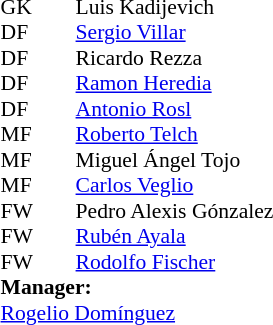<table style="font-size:90%; margin:0.2em auto;" cellspacing="0" cellpadding="0">
<tr>
<th width="25"></th>
<th width="25"></th>
</tr>
<tr>
<td>GK</td>
<td></td>
<td> Luis Kadijevich</td>
</tr>
<tr>
<td>DF</td>
<td></td>
<td> <a href='#'>Sergio Villar</a></td>
<td></td>
</tr>
<tr>
<td>DF</td>
<td></td>
<td> Ricardo Rezza</td>
</tr>
<tr>
<td>DF</td>
<td></td>
<td> <a href='#'>Ramon Heredia</a></td>
</tr>
<tr>
<td>DF</td>
<td></td>
<td> <a href='#'>Antonio Rosl</a></td>
</tr>
<tr>
<td>MF</td>
<td></td>
<td> <a href='#'>Roberto Telch</a></td>
<td></td>
</tr>
<tr>
<td>MF</td>
<td></td>
<td> Miguel Ángel Tojo</td>
<td></td>
<td></td>
</tr>
<tr>
<td>MF</td>
<td></td>
<td> <a href='#'>Carlos Veglio</a></td>
<td></td>
</tr>
<tr>
<td>FW</td>
<td></td>
<td> Pedro Alexis Gónzalez</td>
<td></td>
</tr>
<tr>
<td>FW</td>
<td></td>
<td> <a href='#'>Rubén Ayala</a></td>
<td></td>
</tr>
<tr>
<td>FW</td>
<td></td>
<td> <a href='#'>Rodolfo Fischer</a></td>
<td></td>
<td></td>
</tr>
<tr>
<td colspan=3><strong>Manager:</strong></td>
</tr>
<tr>
<td colspan=4> <a href='#'>Rogelio Domínguez</a></td>
</tr>
</table>
